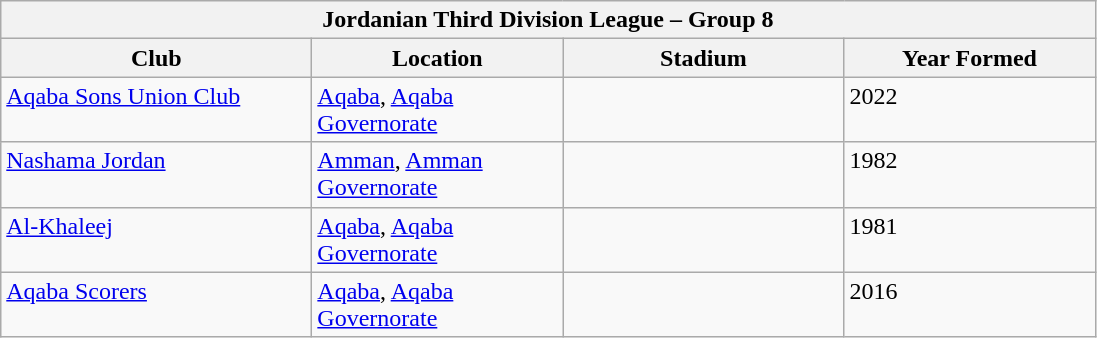<table class="wikitable">
<tr>
<th colspan="4">Jordanian Third Division League – Group 8</th>
</tr>
<tr>
<th style="width:200px;">Club</th>
<th style="width:160px;">Location</th>
<th style="width:180px;">Stadium</th>
<th style="width:160px;">Year Formed</th>
</tr>
<tr style="vertical-align:top;">
<td><a href='#'>Aqaba Sons Union Club</a></td>
<td><a href='#'>Aqaba</a>, <a href='#'>Aqaba Governorate</a></td>
<td></td>
<td>2022</td>
</tr>
<tr style="vertical-align:top;">
<td><a href='#'>Nashama Jordan</a></td>
<td><a href='#'>Amman</a>, <a href='#'>Amman Governorate</a></td>
<td></td>
<td>1982</td>
</tr>
<tr style="vertical-align:top;">
<td><a href='#'>Al-Khaleej</a></td>
<td><a href='#'>Aqaba</a>, <a href='#'>Aqaba Governorate</a></td>
<td></td>
<td>1981</td>
</tr>
<tr style="vertical-align:top;">
<td><a href='#'>Aqaba Scorers</a></td>
<td><a href='#'>Aqaba</a>, <a href='#'>Aqaba Governorate</a></td>
<td></td>
<td>2016</td>
</tr>
</table>
